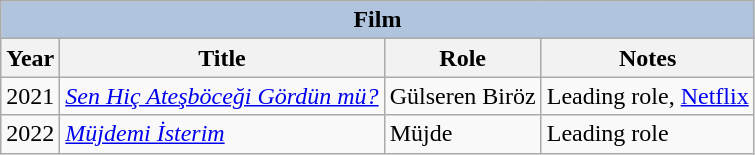<table class="wikitable">
<tr>
<th colspan="4" style="background:LightSteelBlue">Film</th>
</tr>
<tr>
<th>Year</th>
<th>Title</th>
<th>Role</th>
<th>Notes</th>
</tr>
<tr>
<td>2021</td>
<td><em><a href='#'>Sen Hiç Ateşböceği Gördün mü?</a></em></td>
<td>Gülseren Biröz</td>
<td>Leading role, <a href='#'>Netflix</a></td>
</tr>
<tr>
<td>2022</td>
<td><em><a href='#'>Müjdemi İsterim</a></em></td>
<td>Müjde</td>
<td>Leading role</td>
</tr>
</table>
